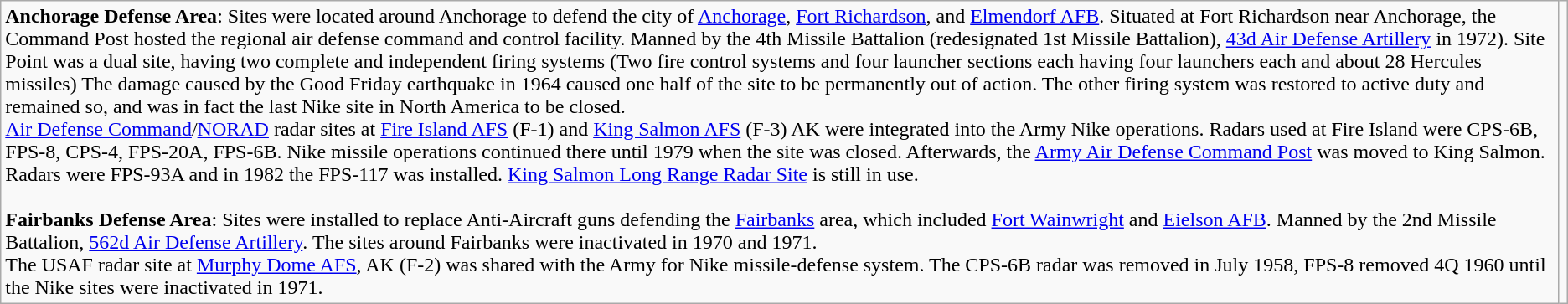<table class="wikitable borderless">
<tr valign="top">
<td><strong>Anchorage Defense Area</strong>: Sites were located around Anchorage to defend the city of <a href='#'>Anchorage</a>, <a href='#'>Fort Richardson</a>, and <a href='#'>Elmendorf AFB</a>. Situated at Fort Richardson near Anchorage, the Command Post hosted the regional air defense command and control facility. Manned by the 4th Missile Battalion (redesignated 1st Missile Battalion), <a href='#'>43d Air Defense Artillery</a> in 1972). Site Point was a dual site, having two complete and independent firing systems (Two fire control systems and four launcher sections each having four launchers each and about 28 Hercules missiles) The damage caused by the Good Friday earthquake in 1964 caused one half of the site to be permanently out of action. The other firing system was restored to active duty and remained so, and was in fact the last Nike site in North America to be closed.<br><a href='#'>Air Defense Command</a>/<a href='#'>NORAD</a> radar sites at <a href='#'>Fire Island AFS</a> (F-1) and <a href='#'>King Salmon AFS</a> (F-3) AK were integrated into the Army Nike operations. Radars used at Fire Island were CPS-6B, FPS-8, CPS-4, FPS-20A, FPS-6B. Nike missile operations continued there until 1979 when the site was closed. Afterwards, the <a href='#'>Army Air Defense Command Post</a> was moved to King Salmon. Radars were FPS-93A and in 1982 the FPS-117 was installed. <a href='#'>King Salmon Long Range Radar Site</a> is still in use.<br><br><strong>Fairbanks Defense Area</strong>: Sites were installed to replace Anti-Aircraft guns defending the <a href='#'>Fairbanks</a> area, which included <a href='#'>Fort Wainwright</a> and <a href='#'>Eielson AFB</a>. Manned by the 2nd Missile Battalion, <a href='#'>562d Air Defense Artillery</a>. The sites around Fairbanks were inactivated in 1970 and 1971.<br>The USAF radar site at <a href='#'>Murphy Dome AFS</a>, AK (F-2) was shared with the Army for Nike missile-defense system. The CPS-6B radar was removed in July 1958, FPS-8 removed 4Q 1960 until the Nike sites were inactivated in 1971.</td>
<td></td>
</tr>
</table>
